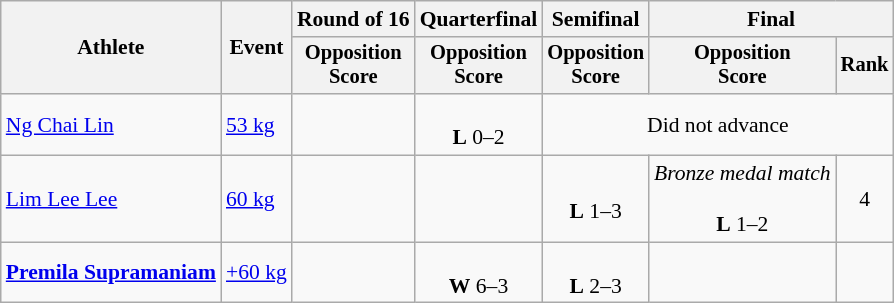<table class=wikitable style="font-size:90%">
<tr>
<th rowspan=2>Athlete</th>
<th rowspan=2>Event</th>
<th>Round of 16</th>
<th>Quarterfinal</th>
<th>Semifinal</th>
<th colspan=2>Final</th>
</tr>
<tr style="font-size:95%">
<th>Opposition<br>Score</th>
<th>Opposition<br>Score</th>
<th>Opposition<br>Score</th>
<th>Opposition<br>Score</th>
<th>Rank</th>
</tr>
<tr align=center>
<td align=left><a href='#'>Ng Chai Lin</a></td>
<td align=left><a href='#'>53 kg</a></td>
<td></td>
<td><br><strong>L</strong> 0–2</td>
<td colspan=3>Did not advance</td>
</tr>
<tr align=center>
<td align=left><a href='#'>Lim Lee Lee</a></td>
<td align=left><a href='#'>60 kg</a></td>
<td></td>
<td></td>
<td><br><strong>L</strong> 1–3</td>
<td><em>Bronze medal match</em><br><br><strong>L</strong> 1–2</td>
<td>4</td>
</tr>
<tr align=center>
<td align=left><strong><a href='#'>Premila Supramaniam</a></strong></td>
<td align=left><a href='#'>+60 kg</a></td>
<td></td>
<td><br><strong>W</strong> 6–3</td>
<td><br><strong>L</strong> 2–3</td>
<td></td>
<td></td>
</tr>
</table>
